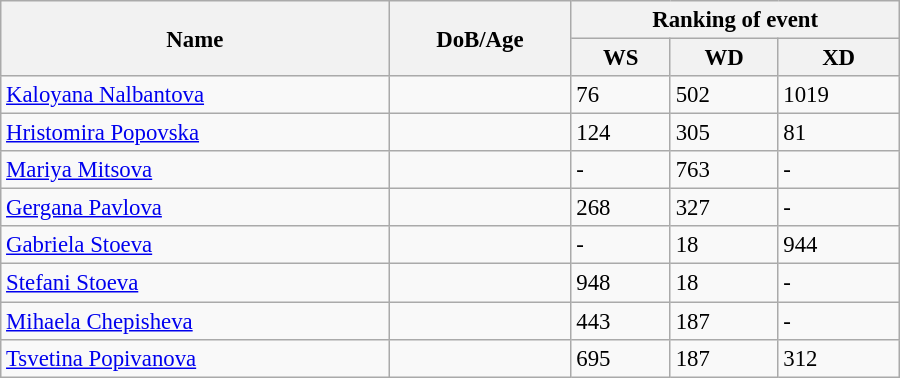<table class="wikitable" style="width:600px; font-size:95%;">
<tr>
<th rowspan="2" align="left">Name</th>
<th rowspan="2" align="left">DoB/Age</th>
<th colspan="3" align="center">Ranking of event</th>
</tr>
<tr>
<th align="center">WS</th>
<th>WD</th>
<th align="center">XD</th>
</tr>
<tr>
<td><a href='#'>Kaloyana Nalbantova</a></td>
<td></td>
<td>76</td>
<td>502</td>
<td>1019</td>
</tr>
<tr>
<td><a href='#'>Hristomira Popovska</a></td>
<td></td>
<td>124</td>
<td>305</td>
<td>81</td>
</tr>
<tr>
<td><a href='#'>Mariya Mitsova</a></td>
<td></td>
<td>-</td>
<td>763</td>
<td>-</td>
</tr>
<tr>
<td><a href='#'>Gergana Pavlova</a></td>
<td></td>
<td>268</td>
<td>327</td>
<td>-</td>
</tr>
<tr>
<td><a href='#'>Gabriela Stoeva</a></td>
<td></td>
<td>-</td>
<td>18</td>
<td>944</td>
</tr>
<tr>
<td><a href='#'>Stefani Stoeva</a></td>
<td></td>
<td>948</td>
<td>18</td>
<td>-</td>
</tr>
<tr>
<td><a href='#'>Mihaela Chepisheva</a></td>
<td></td>
<td>443</td>
<td>187</td>
<td>-</td>
</tr>
<tr>
<td><a href='#'>Tsvetina Popivanova</a></td>
<td></td>
<td>695</td>
<td>187</td>
<td>312</td>
</tr>
</table>
